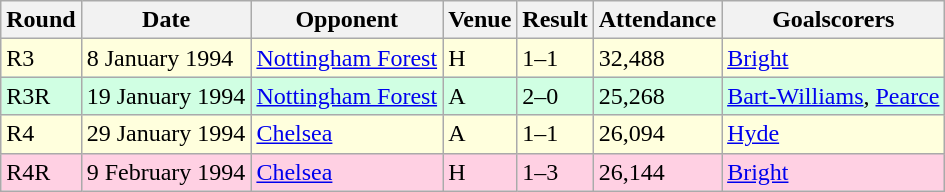<table class="wikitable">
<tr>
<th>Round</th>
<th>Date</th>
<th>Opponent</th>
<th>Venue</th>
<th>Result</th>
<th>Attendance</th>
<th>Goalscorers</th>
</tr>
<tr style="background-color: #ffffdd;">
<td>R3</td>
<td>8 January 1994</td>
<td><a href='#'>Nottingham Forest</a></td>
<td>H</td>
<td>1–1</td>
<td>32,488</td>
<td><a href='#'>Bright</a></td>
</tr>
<tr style="background-color: #d0ffe3;">
<td>R3R</td>
<td>19 January 1994</td>
<td><a href='#'>Nottingham Forest</a></td>
<td>A</td>
<td>2–0</td>
<td>25,268</td>
<td><a href='#'>Bart-Williams</a>, <a href='#'>Pearce</a></td>
</tr>
<tr style="background-color: #ffffdd;">
<td>R4</td>
<td>29 January 1994</td>
<td><a href='#'>Chelsea</a></td>
<td>A</td>
<td>1–1</td>
<td>26,094</td>
<td><a href='#'>Hyde</a></td>
</tr>
<tr style="background-color: #ffd0e3;">
<td>R4R</td>
<td>9 February 1994</td>
<td><a href='#'>Chelsea</a></td>
<td>H</td>
<td>1–3 </td>
<td>26,144</td>
<td><a href='#'>Bright</a></td>
</tr>
</table>
